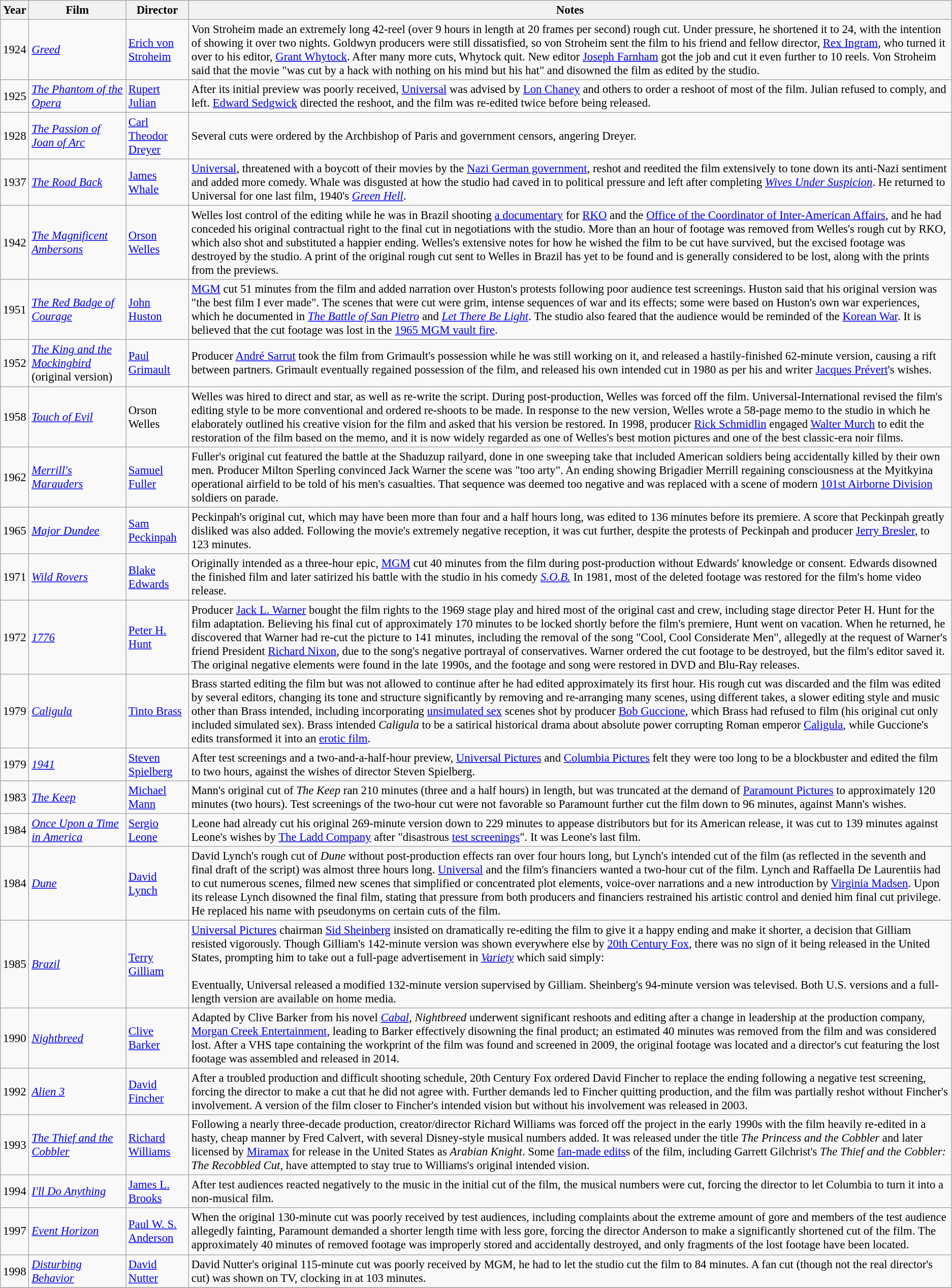<table class="wikitable sortable" style="font-size:95%">
<tr>
<th>Year</th>
<th>Film</th>
<th>Director</th>
<th>Notes</th>
</tr>
<tr>
<td>1924</td>
<td><em><a href='#'>Greed</a></em></td>
<td><a href='#'>Erich von Stroheim</a></td>
<td>Von Stroheim made an extremely long 42-reel (over 9 hours in length at 20 frames per second) rough cut. Under pressure, he shortened it to 24, with the intention of showing it over two nights. Goldwyn producers were still dissatisfied, so von Stroheim sent the film to his friend and fellow director, <a href='#'>Rex Ingram</a>, who turned it over to his editor, <a href='#'>Grant Whytock</a>. After many more cuts, Whytock quit. New editor <a href='#'>Joseph Farnham</a> got the job and cut it even further to 10 reels. Von Stroheim said that the movie "was cut by a hack with nothing on his mind but his hat" and disowned the film as edited by the studio.</td>
</tr>
<tr>
<td>1925</td>
<td><em><a href='#'>The Phantom of the Opera</a></em></td>
<td><a href='#'>Rupert Julian</a></td>
<td>After its initial preview was poorly received, <a href='#'>Universal</a> was advised by <a href='#'>Lon Chaney</a> and others to order a reshoot of most of the film. Julian refused to comply, and left. <a href='#'>Edward Sedgwick</a> directed the reshoot, and the film was re-edited twice before being released.</td>
</tr>
<tr>
<td>1928</td>
<td><em><a href='#'>The Passion of Joan of Arc</a></em></td>
<td><a href='#'>Carl Theodor Dreyer</a></td>
<td>Several cuts were ordered by the Archbishop of Paris and government censors, angering Dreyer.</td>
</tr>
<tr>
<td>1937</td>
<td><em><a href='#'>The Road Back</a></em></td>
<td><a href='#'>James Whale</a></td>
<td><a href='#'>Universal</a>, threatened with a boycott of their movies by the <a href='#'>Nazi German government</a>, reshot and reedited the film extensively to tone down its anti-Nazi sentiment and added more comedy. Whale was disgusted at how the studio had caved in to political pressure and left after completing <em><a href='#'>Wives Under Suspicion</a></em>. He returned to Universal for one last film, 1940's <em><a href='#'>Green Hell</a></em>.</td>
</tr>
<tr>
<td>1942</td>
<td><em><a href='#'>The Magnificent Ambersons</a></em></td>
<td><a href='#'>Orson Welles</a></td>
<td>Welles lost control of the editing while he was in Brazil shooting <a href='#'>a documentary</a> for <a href='#'>RKO</a> and the <a href='#'>Office of the Coordinator of Inter-American Affairs</a>, and he had conceded his original contractual right to the final cut in negotiations with the studio. More than an hour of footage was removed from Welles's rough cut by RKO, which also shot and substituted a happier ending. Welles's extensive notes for how he wished the film to be cut have survived, but the excised footage was destroyed by the studio. A print of the original rough cut sent to Welles in Brazil has yet to be found and is generally considered to be lost, along with the prints from the previews.</td>
</tr>
<tr>
<td>1951</td>
<td><em><a href='#'>The Red Badge of Courage</a></em></td>
<td><a href='#'>John Huston</a></td>
<td><a href='#'>MGM</a> cut 51 minutes from the film and added narration over Huston's protests following poor audience test screenings. Huston said that his original version was "the best film I ever made". The scenes that were cut were grim, intense sequences of war and its effects; some were based on Huston's own war experiences, which he documented in <em><a href='#'>The Battle of San Pietro</a></em> and <em><a href='#'>Let There Be Light</a></em>. The studio also feared that the audience would be reminded of the <a href='#'>Korean War</a>. It is believed that the cut footage was lost in the <a href='#'>1965 MGM vault fire</a>.</td>
</tr>
<tr>
<td>1952</td>
<td><em><a href='#'>The King and the Mockingbird</a></em> (original version)</td>
<td><a href='#'>Paul Grimault</a></td>
<td>Producer <a href='#'>André Sarrut</a> took the film from Grimault's possession while he was still working on it, and released a hastily-finished 62-minute version, causing a rift between partners. Grimault eventually regained possession of the film, and released his own intended cut in 1980 as per his and writer <a href='#'>Jacques Prévert</a>'s wishes.</td>
</tr>
<tr>
<td>1958</td>
<td><em><a href='#'>Touch of Evil</a></em></td>
<td>Orson Welles</td>
<td>Welles was hired to direct and star, as well as re-write the script. During post-production, Welles was forced off the film. Universal-International revised the film's editing style to be more conventional and ordered re-shoots to be made. In response to the new version, Welles wrote a 58-page memo to the studio in which he elaborately outlined his creative vision for the film and asked that his version be restored. In 1998, producer <a href='#'>Rick Schmidlin</a> engaged <a href='#'>Walter Murch</a> to edit the restoration of the film based on the memo, and it is now widely regarded as one of Welles's best motion pictures and one of the best classic-era noir films.</td>
</tr>
<tr>
<td>1962</td>
<td><em><a href='#'>Merrill's Marauders</a></em></td>
<td><a href='#'>Samuel Fuller</a></td>
<td>Fuller's original cut featured the battle at the Shaduzup railyard, done in one sweeping take that included American soldiers being accidentally killed by their own men. Producer Milton Sperling convinced Jack Warner the scene was "too arty". An ending showing Brigadier Merrill regaining consciousness at the Myitkyina operational airfield to be told of his men's casualties. That sequence was deemed too negative and was replaced with a scene of modern <a href='#'>101st Airborne Division</a> soldiers on parade.</td>
</tr>
<tr>
<td>1965</td>
<td><em><a href='#'>Major Dundee</a></em></td>
<td><a href='#'>Sam Peckinpah</a></td>
<td>Peckinpah's original cut, which may have been more than four and a half hours long, was edited to 136 minutes before its premiere. A score that Peckinpah greatly disliked was also added. Following the movie's extremely negative reception, it was cut further, despite the protests of Peckinpah and producer <a href='#'>Jerry Bresler</a>, to 123 minutes.</td>
</tr>
<tr>
<td>1971</td>
<td><em><a href='#'>Wild Rovers</a></em></td>
<td><a href='#'>Blake Edwards</a></td>
<td>Originally intended as a three-hour epic, <a href='#'>MGM</a> cut 40 minutes from the film during post-production without Edwards' knowledge or consent. Edwards disowned the finished film and later satirized his battle with the studio in his comedy <em><a href='#'>S.O.B.</a></em> In 1981, most of the deleted footage was restored for the film's home video release.</td>
</tr>
<tr>
<td>1972</td>
<td><em><a href='#'>1776</a></em></td>
<td><a href='#'>Peter H. Hunt</a></td>
<td>Producer <a href='#'>Jack L. Warner</a> bought the film rights to the 1969 stage play and hired most of the original cast and crew, including stage director Peter H. Hunt for the film adaptation. Believing his final cut of approximately 170 minutes to be locked shortly before the film's premiere, Hunt went on vacation. When he returned, he discovered that Warner had re-cut the picture to 141 minutes, including the removal of the song "Cool, Cool Considerate Men", allegedly at the request of Warner's friend President <a href='#'>Richard Nixon</a>, due to the song's negative portrayal of conservatives. Warner ordered the cut footage to be destroyed, but the film's editor saved it. The original negative elements were found in the late 1990s, and the footage and song were restored in DVD and Blu-Ray releases.</td>
</tr>
<tr>
<td>1979</td>
<td><em><a href='#'>Caligula</a></em></td>
<td><a href='#'>Tinto Brass</a></td>
<td>Brass started editing the film but was not allowed to continue after he had edited approximately its first hour. His rough cut was discarded and the film was edited by several editors, changing its tone and structure significantly by removing and re-arranging many scenes, using different takes, a slower editing style and music other than Brass intended, including incorporating <a href='#'>unsimulated sex</a> scenes shot by producer <a href='#'>Bob Guccione</a>, which Brass had refused to film (his original cut only included simulated sex). Brass intended <em>Caligula</em> to be a satirical historical drama about absolute power corrupting Roman emperor <a href='#'>Caligula</a>, while Guccione's edits transformed it into an <a href='#'>erotic film</a>.</td>
</tr>
<tr>
<td>1979</td>
<td><em><a href='#'>1941</a></em></td>
<td><a href='#'>Steven Spielberg</a></td>
<td>After test screenings and a two-and-a-half-hour preview, <a href='#'>Universal Pictures</a> and <a href='#'>Columbia Pictures</a> felt they were too long to be a blockbuster and edited the film to two hours, against the wishes of director Steven Spielberg.</td>
</tr>
<tr>
<td>1983</td>
<td><em><a href='#'>The Keep</a></em></td>
<td><a href='#'>Michael Mann</a></td>
<td>Mann's original cut of <em>The Keep</em> ran 210 minutes (three and a half hours) in length, but was truncated at the demand of <a href='#'>Paramount Pictures</a> to approximately 120 minutes (two hours). Test screenings of the two-hour cut were not favorable so Paramount further cut the film down to 96 minutes, against Mann's wishes.</td>
</tr>
<tr>
<td>1984</td>
<td><em><a href='#'>Once Upon a Time in America</a></em></td>
<td><a href='#'>Sergio Leone</a></td>
<td>Leone had already cut his original 269-minute version down to 229 minutes to appease distributors but for its American release, it was cut to 139 minutes against Leone's wishes by <a href='#'>The Ladd Company</a> after "disastrous <a href='#'>test screenings</a>". It was Leone's last film.</td>
</tr>
<tr>
<td>1984</td>
<td><em><a href='#'>Dune</a></em></td>
<td><a href='#'>David Lynch</a></td>
<td>David Lynch's rough cut of <em>Dune</em> without post-production effects ran over four hours long, but Lynch's intended cut of the film (as reflected in the seventh and final draft of the script) was almost three hours long. <a href='#'>Universal</a> and the film's financiers wanted a two-hour cut of the film. Lynch and Raffaella De Laurentiis had to cut numerous scenes, filmed new scenes that simplified or concentrated plot elements, voice-over narrations and a new introduction by <a href='#'>Virginia Madsen</a>. Upon its release Lynch disowned the final film, stating that pressure from both producers and financiers restrained his artistic control and denied him final cut privilege. He replaced his name with pseudonyms on certain cuts of the film.</td>
</tr>
<tr>
<td>1985</td>
<td><em><a href='#'>Brazil</a></em></td>
<td><a href='#'>Terry Gilliam</a></td>
<td><a href='#'>Universal Pictures</a> chairman <a href='#'>Sid Sheinberg</a> insisted on dramatically re-editing the film to give it a happy ending and make it shorter, a decision that Gilliam resisted vigorously. Though Gilliam's 142-minute version was shown everywhere else by <a href='#'>20th Century Fox</a>, there was no sign of it being released in the United States, prompting him to take out a full-page advertisement in <em><a href='#'>Variety</a></em> which said simply:<br><br>Eventually, Universal released a modified 132-minute version supervised by Gilliam. Sheinberg's 94-minute version was televised. Both U.S. versions and a full-length version are available on home media.</td>
</tr>
<tr>
<td>1990</td>
<td><em><a href='#'>Nightbreed</a></em></td>
<td><a href='#'>Clive Barker</a></td>
<td>Adapted by Clive Barker from his novel <em><a href='#'>Cabal</a></em>, <em>Nightbreed</em> underwent significant reshoots and editing after a change in leadership at the production company, <a href='#'>Morgan Creek Entertainment</a>, leading to Barker effectively disowning the final product; an estimated 40 minutes was removed from the film and was considered lost. After a VHS tape containing the workprint of the film was found and screened in 2009, the original footage was located and a director's cut featuring the lost footage was assembled and released in 2014.</td>
</tr>
<tr>
<td>1992</td>
<td><em><a href='#'>Alien 3</a></em></td>
<td><a href='#'>David Fincher</a></td>
<td>After a troubled production and difficult shooting schedule, 20th Century Fox ordered David Fincher to replace the ending following a negative test screening, forcing the director to make a cut that he did not agree with. Further demands led to Fincher quitting production, and the film was partially reshot without Fincher's involvement. A version of the film closer to Fincher's intended vision but without his involvement was released in 2003.</td>
</tr>
<tr>
<td>1993</td>
<td><em><a href='#'>The Thief and the Cobbler</a></em></td>
<td><a href='#'>Richard Williams</a></td>
<td>Following a nearly three-decade production, creator/director Richard Williams was forced off the project in the early 1990s with the film heavily re-edited in a hasty, cheap manner by Fred Calvert, with several Disney-style musical numbers added. It was released under the title <em>The Princess and the Cobbler</em> and later licensed by <a href='#'>Miramax</a> for release in the United States as <em>Arabian Knight</em>. Some <a href='#'>fan-made edits</a>s of the film, including Garrett Gilchrist's <em>The Thief and the Cobbler: The Recobbled Cut</em>, have attempted to stay true to Williams's original intended vision.</td>
</tr>
<tr>
<td>1994</td>
<td><em><a href='#'>I'll Do Anything</a></em></td>
<td><a href='#'>James L. Brooks</a></td>
<td>After test audiences reacted negatively to the music in the initial cut of the film, the musical numbers were cut, forcing the director to let Columbia to turn it into a non-musical film.</td>
</tr>
<tr>
<td>1997</td>
<td><em><a href='#'>Event Horizon</a></em></td>
<td><a href='#'>Paul W. S. Anderson</a></td>
<td>When the original 130-minute cut was poorly received by test audiences, including complaints about the extreme amount of gore and members of the test audience allegedly fainting, Paramount demanded a shorter length time with less gore, forcing the director Anderson to make a significantly shortened cut of the film. The approximately 40 minutes of removed footage was improperly stored and accidentally destroyed, and only fragments of the lost footage have been located.</td>
</tr>
<tr>
<td>1998</td>
<td><em><a href='#'>Disturbing Behavior</a></em></td>
<td><a href='#'>David Nutter</a></td>
<td>David Nutter's original 115-minute cut was poorly received by MGM, he had to let the studio cut the film to 84 minutes. A fan cut (though not the real director's cut) was shown on TV, clocking in at 103 minutes.</td>
</tr>
<tr>
</tr>
</table>
